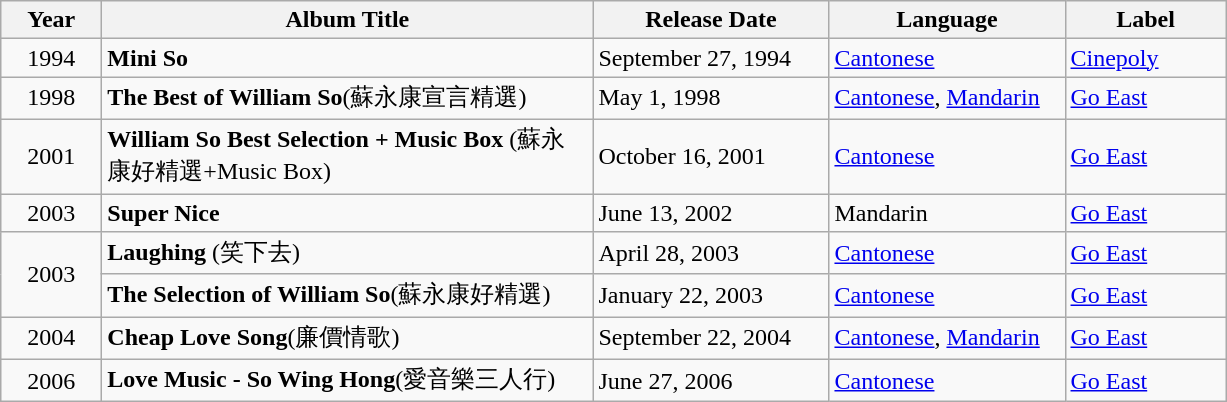<table class="wikitable">
<tr>
<th width=60>Year</th>
<th width="320">Album Title</th>
<th width="150">Release Date</th>
<th width="150">Language</th>
<th width="100">Label</th>
</tr>
<tr>
<td align="center">1994</td>
<td><strong>Mini So</strong></td>
<td>September 27, 1994</td>
<td><a href='#'>Cantonese</a></td>
<td><a href='#'>Cinepoly</a></td>
</tr>
<tr>
<td align="center">1998</td>
<td><strong>The Best of William So</strong>(蘇永康宣言精選)</td>
<td>May 1, 1998</td>
<td><a href='#'>Cantonese</a>, <a href='#'>Mandarin</a></td>
<td><a href='#'>Go East</a></td>
</tr>
<tr>
<td align="center">2001</td>
<td><strong>William So Best Selection + Music Box</strong> (蘇永康好精選+Music Box)</td>
<td>October 16, 2001</td>
<td><a href='#'>Cantonese</a></td>
<td><a href='#'>Go East</a></td>
</tr>
<tr>
<td align="center">2003</td>
<td><strong>Super Nice</strong></td>
<td>June 13, 2002</td>
<td>Mandarin</td>
<td><a href='#'>Go East</a></td>
</tr>
<tr>
<td rowspan="2" align="center">2003</td>
<td><strong>Laughing</strong> (笑下去)</td>
<td>April 28, 2003</td>
<td><a href='#'>Cantonese</a></td>
<td><a href='#'>Go East</a></td>
</tr>
<tr>
<td><strong>The Selection of William So</strong>(蘇永康好精選)</td>
<td>January 22, 2003</td>
<td><a href='#'>Cantonese</a></td>
<td><a href='#'>Go East</a></td>
</tr>
<tr>
<td align="center">2004</td>
<td><strong>Cheap Love Song</strong>(廉價情歌)</td>
<td>September 22, 2004</td>
<td><a href='#'>Cantonese</a>, <a href='#'>Mandarin</a></td>
<td><a href='#'>Go East</a></td>
</tr>
<tr>
<td align="center">2006</td>
<td><strong>Love Music - So Wing Hong</strong>(愛音樂三人行)</td>
<td>June 27, 2006</td>
<td><a href='#'>Cantonese</a></td>
<td><a href='#'>Go East</a></td>
</tr>
</table>
